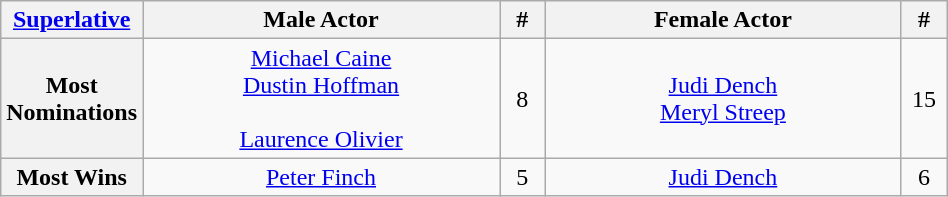<table class="wikitable" style="text-align: center" width="50%">
<tr>
<th><a href='#'>Superlative</a></th>
<th width="40%">Male Actor</th>
<th width="5%">#</th>
<th width="40%">Female Actor</th>
<th width="5%">#</th>
</tr>
<tr>
<th>Most Nominations</th>
<td><a href='#'>Michael Caine</a> <br> <a href='#'>Dustin Hoffman</a> <br><br><a href='#'>Laurence Olivier</a></td>
<td>8</td>
<td><a href='#'>Judi Dench</a> <br> <a href='#'>Meryl Streep</a></td>
<td>15</td>
</tr>
<tr>
<th>Most Wins</th>
<td><a href='#'>Peter Finch</a></td>
<td>5</td>
<td><a href='#'>Judi Dench</a></td>
<td>6</td>
</tr>
</table>
